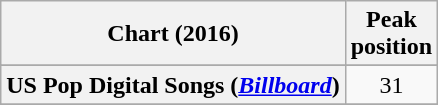<table class="wikitable sortable plainrowheaders">
<tr>
<th scope="col">Chart (2016)</th>
<th scope="col">Peak<br>position</th>
</tr>
<tr>
</tr>
<tr>
</tr>
<tr>
<th scope="row">US Pop Digital Songs (<a href='#'><em>Billboard</em></a>)</th>
<td align="center">31</td>
</tr>
<tr>
</tr>
</table>
